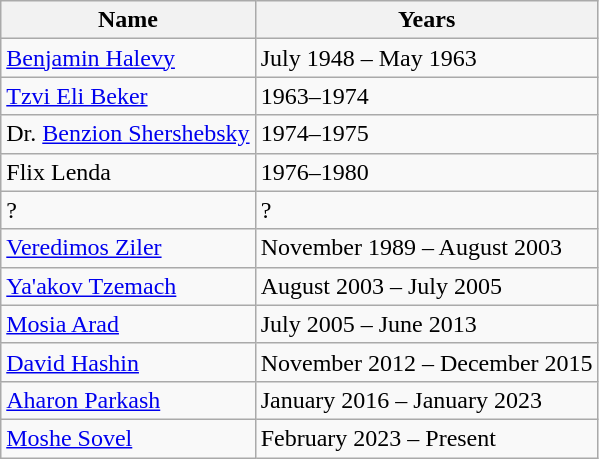<table class="wikitable">
<tr>
<th>Name</th>
<th>Years</th>
</tr>
<tr>
<td><a href='#'>Benjamin Halevy</a></td>
<td>July 1948 – May 1963</td>
</tr>
<tr>
<td><a href='#'>Tzvi Eli Beker</a></td>
<td>1963–1974</td>
</tr>
<tr>
<td>Dr. <a href='#'>Benzion Shershebsky</a></td>
<td>1974–1975</td>
</tr>
<tr>
<td>Flix Lenda</td>
<td>1976–1980</td>
</tr>
<tr>
<td>?</td>
<td>?</td>
</tr>
<tr>
<td><a href='#'>Veredimos Ziler</a></td>
<td>November 1989 – August 2003</td>
</tr>
<tr>
<td><a href='#'>Ya'akov Tzemach</a></td>
<td>August 2003 – July 2005</td>
</tr>
<tr>
<td><a href='#'>Mosia Arad</a></td>
<td>July 2005 – June 2013</td>
</tr>
<tr>
<td><a href='#'>David Hashin</a></td>
<td>November 2012 – December 2015</td>
</tr>
<tr>
<td><a href='#'>Aharon Parkash</a></td>
<td>January 2016 – January 2023</td>
</tr>
<tr>
<td><a href='#'>Moshe Sovel</a></td>
<td>February 2023 – Present</td>
</tr>
</table>
